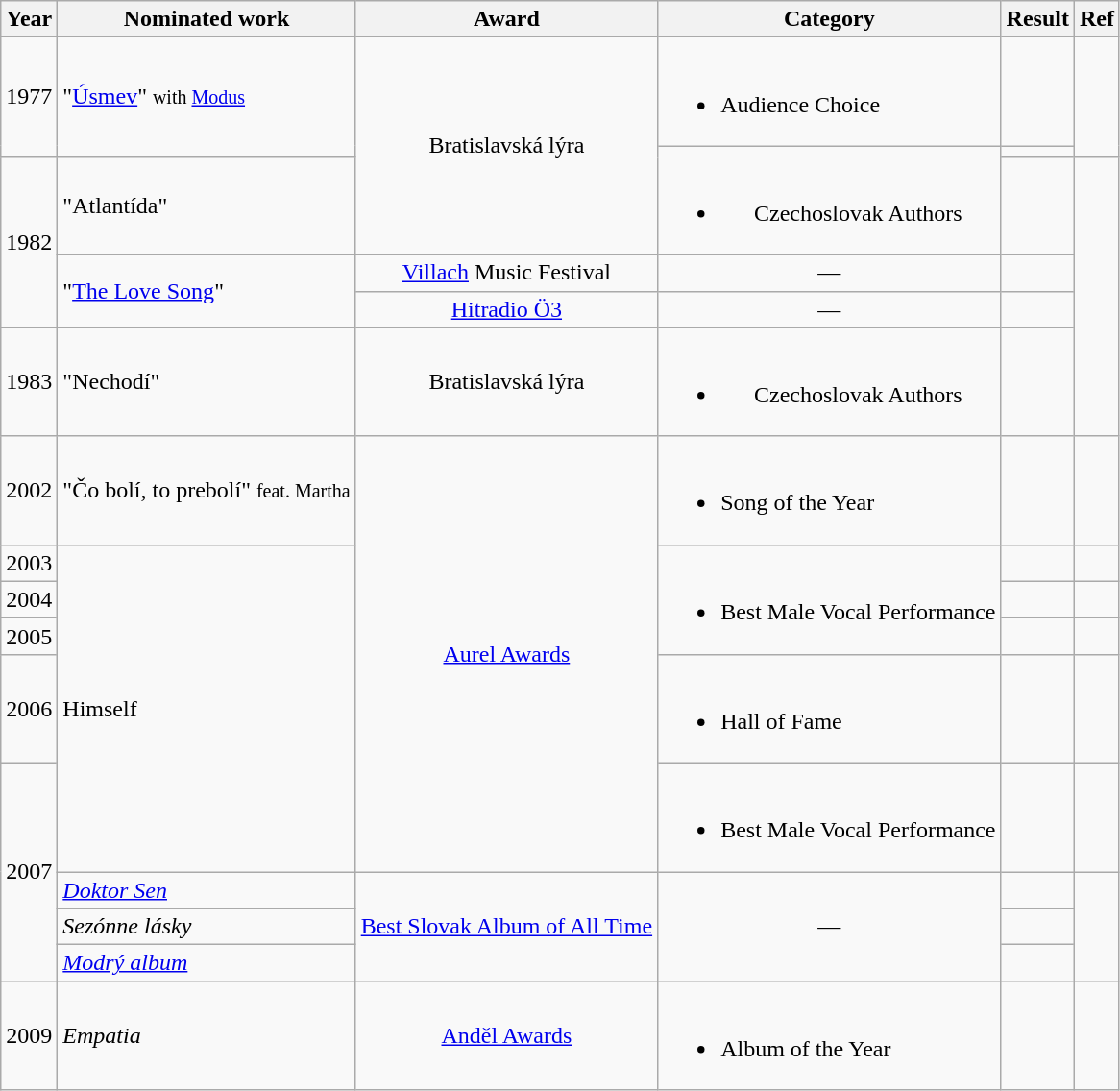<table class="wikitable" style="text-align:center;">
<tr>
<th>Year</th>
<th>Nominated work</th>
<th>Award</th>
<th>Category</th>
<th>Result</th>
<th>Ref</th>
</tr>
<tr>
<td rowspan="2">1977</td>
<td rowspan="2" align="left">"<a href='#'>Úsmev</a>" <small>with <a href='#'>Modus</a></small></td>
<td rowspan="3">Bratislavská lýra</td>
<td align="left"><br><ul><li>Audience Choice</li></ul></td>
<td></td>
<td rowspan="2"></td>
</tr>
<tr>
<td rowspan="2"><br><ul><li>Czechoslovak Authors</li></ul></td>
<td></td>
</tr>
<tr>
<td rowspan="3">1982</td>
<td align="left">"Atlantída"</td>
<td></td>
<td rowspan="4"></td>
</tr>
<tr>
<td align="left" rowspan="2">"<a href='#'>The Love Song</a>"</td>
<td><a href='#'>Villach</a> Music Festival</td>
<td>—</td>
<td></td>
</tr>
<tr>
<td><a href='#'>Hitradio Ö3</a></td>
<td>—</td>
<td></td>
</tr>
<tr>
<td>1983</td>
<td align="left">"Nechodí"</td>
<td>Bratislavská lýra</td>
<td><br><ul><li>Czechoslovak Authors</li></ul></td>
<td></td>
</tr>
<tr>
<td>2002</td>
<td align="left">"Čo bolí, to prebolí" <small>feat. Martha</small></td>
<td rowspan="6"><a href='#'>Aurel Awards</a></td>
<td align="left"><br><ul><li>Song of the Year</li></ul></td>
<td></td>
<td></td>
</tr>
<tr>
<td>2003</td>
<td align="left" rowspan="5">Himself</td>
<td align="left" rowspan="3"><br><ul><li>Best Male Vocal Performance</li></ul></td>
<td></td>
<td></td>
</tr>
<tr>
<td>2004</td>
<td></td>
<td></td>
</tr>
<tr>
<td>2005</td>
<td></td>
<td></td>
</tr>
<tr>
<td>2006</td>
<td align="left"><br><ul><li>Hall of Fame</li></ul></td>
<td></td>
<td></td>
</tr>
<tr>
<td rowspan="4">2007</td>
<td align="left"><br><ul><li>Best Male Vocal Performance</li></ul></td>
<td></td>
<td></td>
</tr>
<tr>
<td align="left"><em><a href='#'>Doktor Sen</a></em></td>
<td rowspan="3"><a href='#'>Best Slovak Album of All Time</a></td>
<td rowspan="3">—</td>
<td></td>
<td rowspan="3"></td>
</tr>
<tr>
<td align="left"><em>Sezónne lásky</em></td>
<td></td>
</tr>
<tr>
<td align="left"><em><a href='#'>Modrý album</a></em></td>
<td></td>
</tr>
<tr>
<td>2009</td>
<td align="left"><em>Empatia</em></td>
<td><a href='#'>Anděl Awards</a></td>
<td align="left"><br><ul><li>Album of the Year</li></ul></td>
<td></td>
<td></td>
</tr>
</table>
